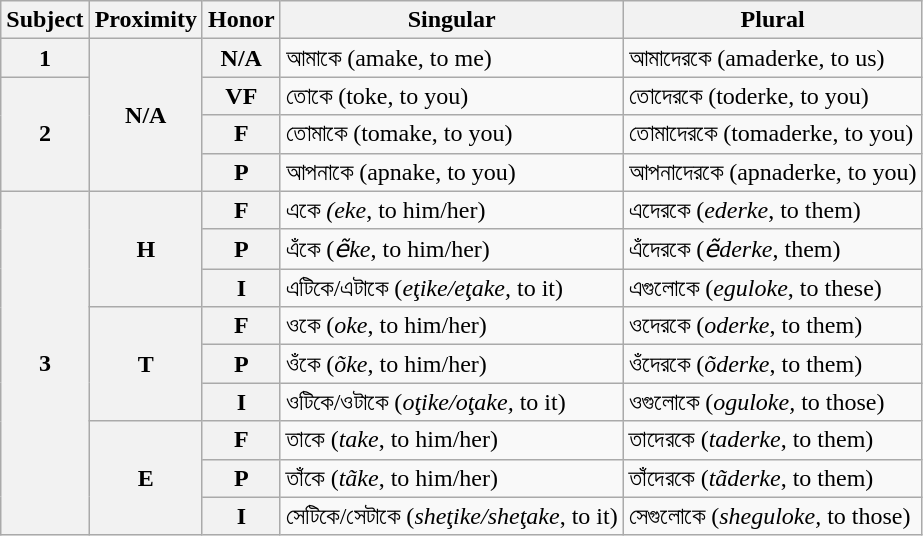<table class="wikitable">
<tr>
<th>Subject</th>
<th>Proximity</th>
<th>Honor</th>
<th>Singular</th>
<th>Plural</th>
</tr>
<tr>
<th>1</th>
<th rowspan="4">N/A</th>
<th>N/A</th>
<td>আমাকে (amake, to me)</td>
<td>আমাদেরকে (amaderke, to us)</td>
</tr>
<tr>
<th rowspan="3">2</th>
<th>VF</th>
<td>তোকে (toke, to you)</td>
<td>তোদেরকে (toderke, to you)</td>
</tr>
<tr>
<th>F</th>
<td>তোমাকে (tomake, to you)</td>
<td>তোমাদেরকে (tomaderke, to you)</td>
</tr>
<tr>
<th>P</th>
<td>আপনাকে (apnake, to you)</td>
<td>আপনাদেরকে (apnaderke, to you)</td>
</tr>
<tr>
<th rowspan="9">3</th>
<th rowspan="3">H</th>
<th>F</th>
<td>একে <em>(eke</em>, to him/her)</td>
<td>এদেরকে (<em>ederke</em>, to them)</td>
</tr>
<tr>
<th>P</th>
<td>এঁকে (<em>ẽke</em>, to him/her)</td>
<td>এঁদেরকে (<em>ẽderke</em>, them)</td>
</tr>
<tr>
<th>I</th>
<td>এটিকে/এটাকে (<em>eţike/eţake,</em> to it)</td>
<td>এগুলোকে (<em>eguloke</em>, to these)</td>
</tr>
<tr>
<th rowspan="3">T</th>
<th>F</th>
<td>ওকে (<em>oke</em>, to him/her)</td>
<td>ওদেরকে (<em>oderke</em>, to them)</td>
</tr>
<tr>
<th>P</th>
<td>ওঁকে (<em>õke</em>, to him/her)</td>
<td>ওঁদেরকে (<em>õderke</em>, to them)</td>
</tr>
<tr>
<th>I</th>
<td>ওটিকে/ওটাকে (<em>oţike/oţake,</em> to it)</td>
<td>ওগুলোকে (<em>oguloke,</em> to those)</td>
</tr>
<tr>
<th rowspan="3">E</th>
<th>F</th>
<td>তাকে (<em>take</em>, to him/her)</td>
<td>তাদেরকে (<em>taderke</em>, to them)</td>
</tr>
<tr>
<th>P</th>
<td>তাঁকে (<em>tãke</em>, to him/her)</td>
<td>তাঁদেরকে (<em>tãderke</em>, to them)</td>
</tr>
<tr>
<th>I</th>
<td>সেটিকে/সেটাকে (<em>sheţike/sheţake</em>, to it)</td>
<td>সেগুলোকে (<em>sheguloke,</em> to those)</td>
</tr>
</table>
